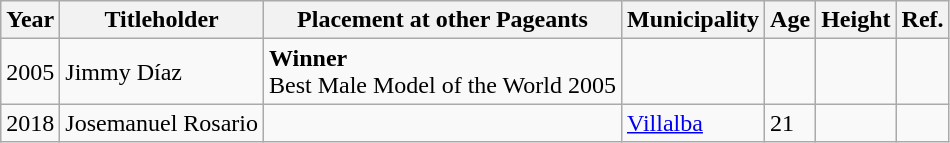<table class="wikitable">
<tr>
<th>Year</th>
<th>Titleholder</th>
<th>Placement at other Pageants</th>
<th>Municipality</th>
<th>Age</th>
<th>Height</th>
<th>Ref.</th>
</tr>
<tr>
<td>2005</td>
<td>Jimmy Díaz</td>
<td><div><strong>Winner</strong><br>Best Male Model of the World 2005
</div></td>
<td></td>
<td></td>
<td></td>
<td></td>
</tr>
<tr>
<td>2018</td>
<td>Josemanuel Rosario</td>
<td></td>
<td><a href='#'>Villalba</a></td>
<td>21</td>
<td></td>
<td></td>
</tr>
</table>
